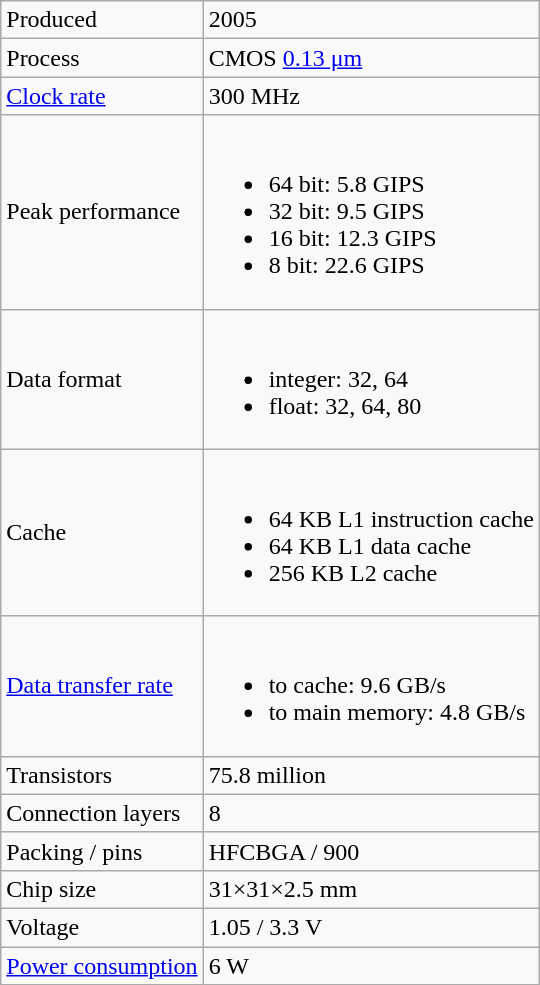<table class="wikitable">
<tr>
<td>Produced</td>
<td>2005</td>
</tr>
<tr>
<td>Process</td>
<td>CMOS <a href='#'>0.13 μm</a></td>
</tr>
<tr>
<td><a href='#'>Clock rate</a></td>
<td>300 MHz</td>
</tr>
<tr>
<td>Peak performance</td>
<td><br><ul><li>64 bit: 5.8 GIPS</li><li>32 bit: 9.5 GIPS</li><li>16 bit: 12.3 GIPS</li><li>8 bit: 22.6 GIPS</li></ul></td>
</tr>
<tr>
<td>Data format</td>
<td><br><ul><li>integer: 32, 64</li><li>float: 32, 64, 80</li></ul></td>
</tr>
<tr>
<td>Cache</td>
<td><br><ul><li>64 KB L1 instruction cache</li><li>64 KB L1 data cache</li><li>256 KB L2 cache</li></ul></td>
</tr>
<tr>
<td><a href='#'>Data transfer rate</a></td>
<td><br><ul><li>to cache: 9.6 GB/s</li><li>to main memory: 4.8 GB/s</li></ul></td>
</tr>
<tr>
<td>Transistors</td>
<td>75.8 million</td>
</tr>
<tr>
<td>Connection layers</td>
<td>8</td>
</tr>
<tr>
<td>Packing / pins</td>
<td>HFCBGA / 900</td>
</tr>
<tr>
<td>Chip size</td>
<td>31×31×2.5 mm</td>
</tr>
<tr>
<td>Voltage</td>
<td>1.05 / 3.3 V</td>
</tr>
<tr>
<td><a href='#'>Power consumption</a></td>
<td>6 W</td>
</tr>
</table>
